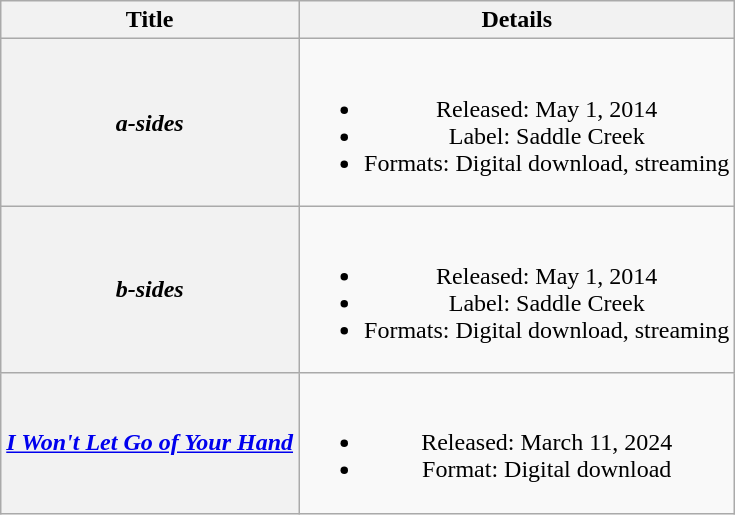<table class="wikitable plainrowheaders" style="text-align:center;">
<tr>
<th scope="col">Title</th>
<th scope="col">Details</th>
</tr>
<tr>
<th scope="row"><em>a-sides</em> </th>
<td><br><ul><li>Released: May 1, 2014</li><li>Label: Saddle Creek</li><li>Formats: Digital download, streaming</li></ul></td>
</tr>
<tr>
<th scope="row"><em>b-sides</em> </th>
<td><br><ul><li>Released: May 1, 2014</li><li>Label: Saddle Creek</li><li>Formats: Digital download, streaming</li></ul></td>
</tr>
<tr>
<th scope="row"><em><a href='#'>I Won't Let Go of Your Hand</a></em></th>
<td><br><ul><li>Released: March 11, 2024</li><li>Format: Digital download</li></ul></td>
</tr>
</table>
